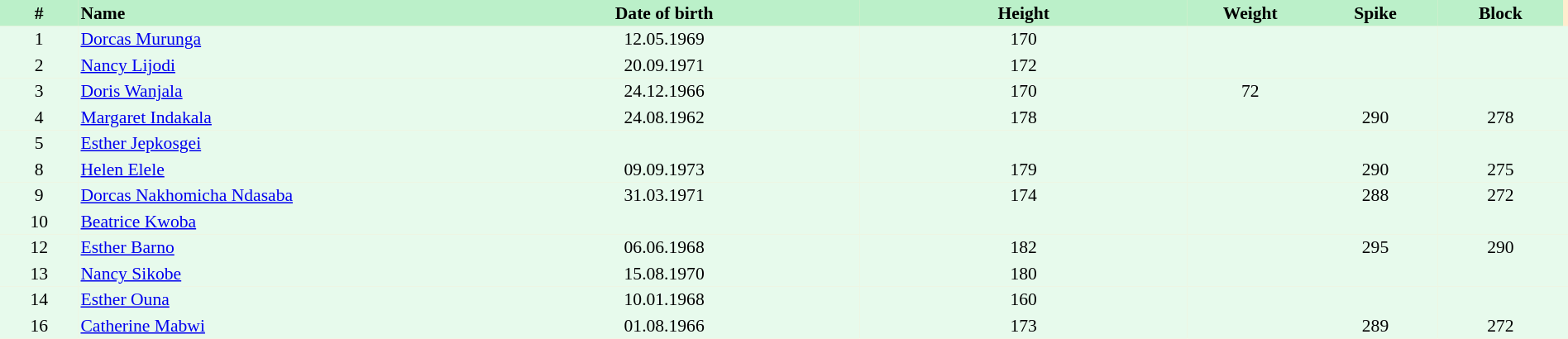<table border=0 cellpadding=2 cellspacing=0  |- bgcolor=#FFECCE style="text-align:center; font-size:90%;" width=100%>
<tr bgcolor=#BBF0C9>
<th width=5%>#</th>
<th width=25% align=left>Name</th>
<th width=25%>Date of birth</th>
<th width=21%>Height</th>
<th width=8%>Weight</th>
<th width=8%>Spike</th>
<th width=8%>Block</th>
</tr>
<tr bgcolor=#E7FAEC>
<td>1</td>
<td align=left><a href='#'>Dorcas Murunga</a></td>
<td>12.05.1969</td>
<td>170</td>
<td></td>
<td></td>
<td></td>
<td></td>
</tr>
<tr bgcolor=#E7FAEC>
<td>2</td>
<td align=left><a href='#'>Nancy Lijodi</a></td>
<td>20.09.1971</td>
<td>172</td>
<td></td>
<td></td>
<td></td>
<td></td>
</tr>
<tr bgcolor=#E7FAEC>
<td>3</td>
<td align=left><a href='#'>Doris Wanjala</a></td>
<td>24.12.1966</td>
<td>170</td>
<td>72</td>
<td></td>
<td></td>
<td></td>
</tr>
<tr bgcolor=#E7FAEC>
<td>4</td>
<td align=left><a href='#'>Margaret Indakala</a></td>
<td>24.08.1962</td>
<td>178</td>
<td></td>
<td>290</td>
<td>278</td>
<td></td>
</tr>
<tr bgcolor=#E7FAEC>
<td>5</td>
<td align=left><a href='#'>Esther Jepkosgei</a></td>
<td></td>
<td></td>
<td></td>
<td></td>
<td></td>
<td></td>
</tr>
<tr bgcolor=#E7FAEC>
<td>8</td>
<td align=left><a href='#'>Helen Elele</a></td>
<td>09.09.1973</td>
<td>179</td>
<td></td>
<td>290</td>
<td>275</td>
<td></td>
</tr>
<tr bgcolor=#E7FAEC>
<td>9</td>
<td align=left><a href='#'>Dorcas Nakhomicha Ndasaba</a></td>
<td>31.03.1971</td>
<td>174</td>
<td></td>
<td>288</td>
<td>272</td>
<td></td>
</tr>
<tr bgcolor=#E7FAEC>
<td>10</td>
<td align=left><a href='#'>Beatrice Kwoba</a></td>
<td></td>
<td></td>
<td></td>
<td></td>
<td></td>
<td></td>
</tr>
<tr bgcolor=#E7FAEC>
<td>12</td>
<td align=left><a href='#'>Esther Barno</a></td>
<td>06.06.1968</td>
<td>182</td>
<td></td>
<td>295</td>
<td>290</td>
<td></td>
</tr>
<tr bgcolor=#E7FAEC>
<td>13</td>
<td align=left><a href='#'>Nancy Sikobe</a></td>
<td>15.08.1970</td>
<td>180</td>
<td></td>
<td></td>
<td></td>
<td></td>
</tr>
<tr bgcolor=#E7FAEC>
<td>14</td>
<td align=left><a href='#'>Esther Ouna</a></td>
<td>10.01.1968</td>
<td>160</td>
<td></td>
<td></td>
<td></td>
<td></td>
</tr>
<tr bgcolor=#E7FAEC>
<td>16</td>
<td align=left><a href='#'>Catherine Mabwi</a></td>
<td>01.08.1966</td>
<td>173</td>
<td></td>
<td>289</td>
<td>272</td>
<td></td>
</tr>
</table>
